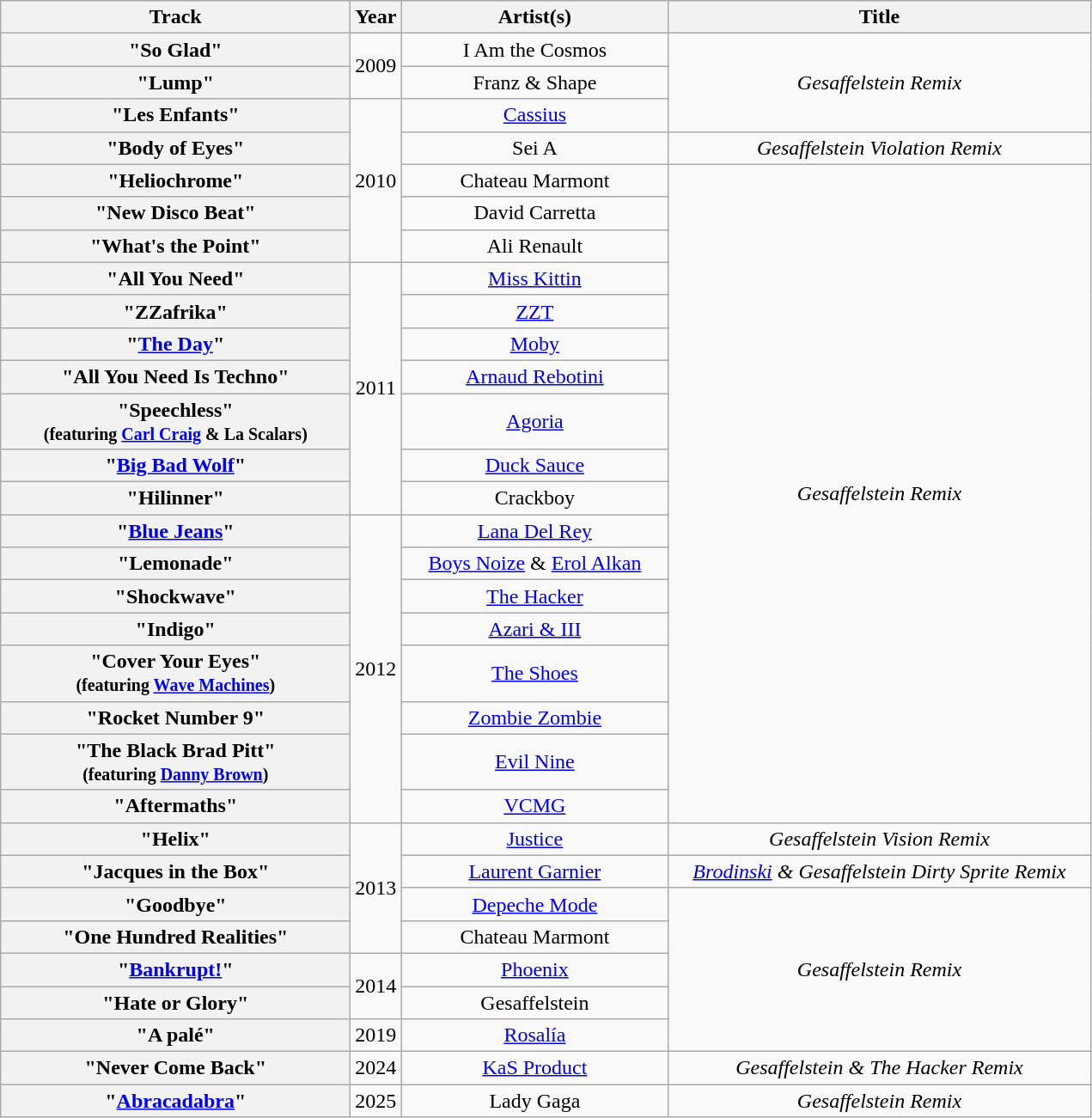<table class="wikitable plainrowheaders" style="text-align:center;">
<tr>
<th scope="col" style="width:16.5em;">Track</th>
<th scope="col">Year</th>
<th scope="col" style="width:200px;">Artist(s)</th>
<th scope="col" style="width:20em;">Title</th>
</tr>
<tr>
<th scope="row">"So Glad"</th>
<td rowspan="2">2009</td>
<td>I Am the Cosmos</td>
<td rowspan="3"><em>Gesaffelstein Remix</em></td>
</tr>
<tr>
<th scope="row">"Lump"</th>
<td>Franz & Shape</td>
</tr>
<tr>
<th scope="row">"Les Enfants"</th>
<td rowspan="5">2010</td>
<td><a href='#'>Cassius</a></td>
</tr>
<tr>
<th scope="row">"Body of Eyes"</th>
<td>Sei A</td>
<td><em>Gesaffelstein Violation Remix</em></td>
</tr>
<tr>
<th scope="row">"Heliochrome"</th>
<td>Chateau Marmont</td>
<td rowspan="18"><em>Gesaffelstein Remix</em></td>
</tr>
<tr>
<th scope="row">"New Disco Beat"</th>
<td>David Carretta</td>
</tr>
<tr>
<th scope="row">"What's the Point"</th>
<td>Ali Renault</td>
</tr>
<tr>
<th scope="row">"All You Need"</th>
<td rowspan="7">2011</td>
<td><a href='#'>Miss Kittin</a></td>
</tr>
<tr>
<th scope="row">"ZZafrika"</th>
<td><a href='#'>ZZT</a></td>
</tr>
<tr>
<th scope="row">"<a href='#'>The Day</a>"</th>
<td><a href='#'>Moby</a></td>
</tr>
<tr>
<th scope="row">"All You Need Is Techno"</th>
<td><a href='#'>Arnaud Rebotini</a></td>
</tr>
<tr>
<th scope="row">"Speechless"<br><small>(featuring <a href='#'>Carl Craig</a> & La Scalars)</small></th>
<td><a href='#'>Agoria</a></td>
</tr>
<tr>
<th scope="row">"<a href='#'>Big Bad Wolf</a>"</th>
<td><a href='#'>Duck Sauce</a></td>
</tr>
<tr>
<th scope="row">"Hilinner"</th>
<td>Crackboy</td>
</tr>
<tr>
<th scope="row">"<a href='#'>Blue Jeans</a>"</th>
<td rowspan="8">2012</td>
<td><a href='#'>Lana Del Rey</a></td>
</tr>
<tr>
<th scope="row">"Lemonade"</th>
<td><a href='#'>Boys Noize</a> & <a href='#'>Erol Alkan</a></td>
</tr>
<tr>
<th scope="row">"Shockwave"</th>
<td><a href='#'>The Hacker</a></td>
</tr>
<tr>
<th scope="row">"Indigo"</th>
<td><a href='#'>Azari & III</a></td>
</tr>
<tr>
<th scope="row">"Cover Your Eyes"<br><small>(featuring <a href='#'>Wave Machines</a>)</small></th>
<td><a href='#'>The Shoes</a></td>
</tr>
<tr>
<th scope="row">"Rocket Number 9"</th>
<td><a href='#'>Zombie Zombie</a></td>
</tr>
<tr>
<th scope="row">"The Black Brad Pitt"<br><small>(featuring <a href='#'>Danny Brown</a>)</small></th>
<td><a href='#'>Evil Nine</a></td>
</tr>
<tr>
<th scope="row">"Aftermaths"</th>
<td><a href='#'>VCMG</a></td>
</tr>
<tr>
<th scope="row">"Helix"</th>
<td rowspan="4">2013</td>
<td><a href='#'>Justice</a></td>
<td><em>Gesaffelstein Vision Remix</em></td>
</tr>
<tr>
<th scope="row">"Jacques in the Box"</th>
<td><a href='#'>Laurent Garnier</a></td>
<td><em><a href='#'>Brodinski</a> & Gesaffelstein Dirty Sprite Remix</em></td>
</tr>
<tr>
<th scope="row">"Goodbye"</th>
<td><a href='#'>Depeche Mode</a></td>
<td rowspan="5"><em>Gesaffelstein Remix</em></td>
</tr>
<tr>
<th scope="row">"One Hundred Realities"</th>
<td>Chateau Marmont</td>
</tr>
<tr>
<th scope="row">"<a href='#'>Bankrupt!</a>"</th>
<td rowspan="2">2014</td>
<td><a href='#'>Phoenix</a></td>
</tr>
<tr>
<th scope="row">"Hate or Glory"</th>
<td>Gesaffelstein</td>
</tr>
<tr>
<th scope="row">"A palé"</th>
<td>2019</td>
<td><a href='#'>Rosalía</a></td>
</tr>
<tr>
<th scope="row">"Never Come Back"</th>
<td>2024</td>
<td><a href='#'>KaS Product</a></td>
<td><em>Gesaffelstein & The Hacker Remix</em></td>
</tr>
<tr>
<th scope="row">"<a href='#'>Abracadabra</a>"</th>
<td>2025</td>
<td>Lady Gaga</td>
<td><em>Gesaffelstein Remix</em></td>
</tr>
</table>
